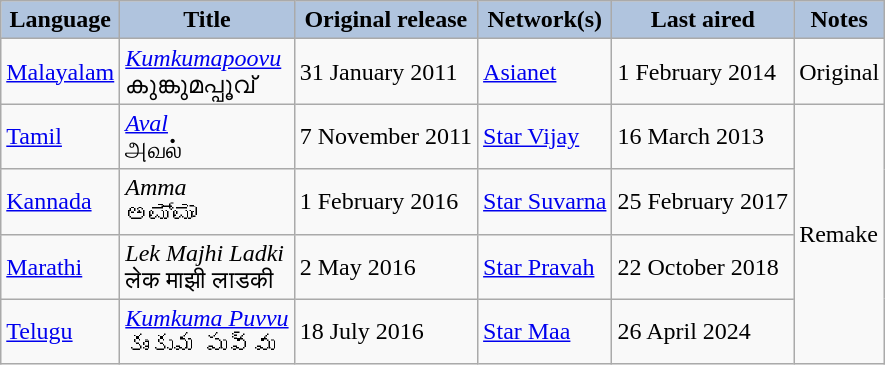<table class="wikitable">
<tr>
<th style="background:LightSteelBlue;">Language</th>
<th style="background:LightSteelBlue;">Title</th>
<th style="background:LightSteelBlue;">Original release</th>
<th style="background:LightSteelBlue;">Network(s)</th>
<th style="background:LightSteelBlue;">Last aired</th>
<th style="background:LightSteelBlue;">Notes</th>
</tr>
<tr>
<td><a href='#'>Malayalam</a></td>
<td><em><a href='#'>Kumkumapoovu</a></em> <br> കുങ്കുമപ്പൂവ്</td>
<td>31 January 2011</td>
<td><a href='#'>Asianet</a></td>
<td>1 February 2014</td>
<td>Original</td>
</tr>
<tr>
<td><a href='#'>Tamil</a></td>
<td><em><a href='#'>Aval</a></em> <br> அவல்</td>
<td>7 November 2011</td>
<td><a href='#'>Star Vijay</a></td>
<td>16 March 2013</td>
<td rowspan="4">Remake</td>
</tr>
<tr>
<td><a href='#'>Kannada</a></td>
<td><em>Amma</em> <br> ಅಮ್ಮಾ</td>
<td>1 February 2016</td>
<td><a href='#'>Star Suvarna</a></td>
<td>25 February 2017</td>
</tr>
<tr>
<td><a href='#'>Marathi</a></td>
<td><em>Lek Majhi Ladki</em> <br> लेक माझी लाडकी</td>
<td>2 May 2016</td>
<td><a href='#'>Star Pravah</a></td>
<td>22 October 2018</td>
</tr>
<tr>
<td><a href='#'>Telugu</a></td>
<td><em><a href='#'>Kumkuma Puvvu</a></em> <br> కుంకుమ పువ్వు</td>
<td>18 July 2016</td>
<td><a href='#'>Star Maa</a></td>
<td>26 April 2024</td>
</tr>
</table>
